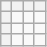<table class="wikitable">
<tr>
<th></th>
<th></th>
<th></th>
<th></th>
</tr>
<tr>
<th></th>
<td></td>
<td></td>
<td></td>
</tr>
<tr>
<th></th>
<td></td>
<td></td>
<td></td>
</tr>
<tr>
<th></th>
<td></td>
<td></td>
<td></td>
</tr>
</table>
